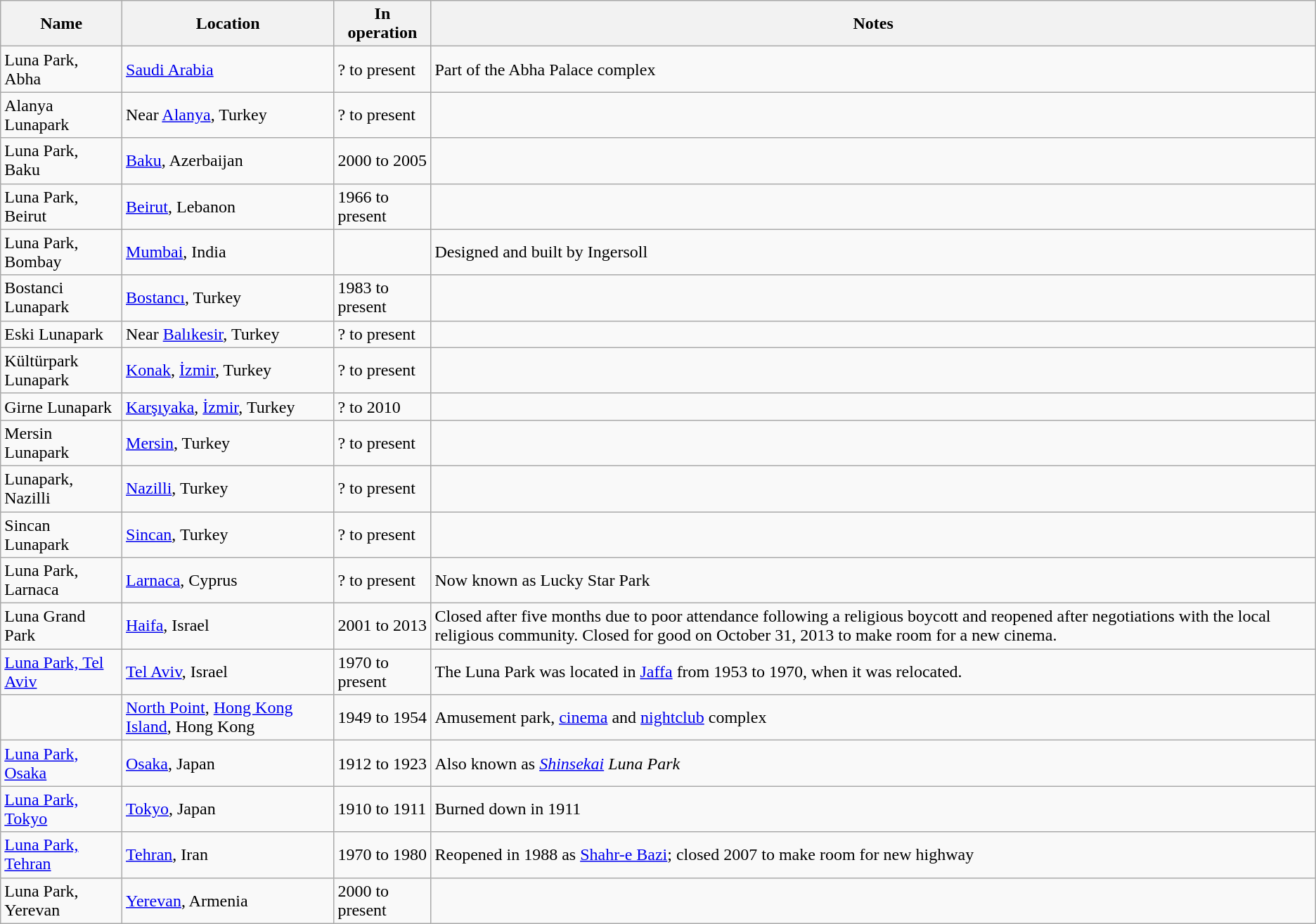<table class="wikitable">
<tr>
<th>Name</th>
<th>Location</th>
<th>In operation</th>
<th>Notes</th>
</tr>
<tr>
<td>Luna Park, Abha</td>
<td><a href='#'>Saudi Arabia</a></td>
<td>? to present</td>
<td>Part of the Abha Palace complex</td>
</tr>
<tr>
<td>Alanya Lunapark</td>
<td>Near <a href='#'>Alanya</a>, Turkey</td>
<td>? to present</td>
<td></td>
</tr>
<tr>
<td>Luna Park, Baku</td>
<td><a href='#'>Baku</a>, Azerbaijan</td>
<td>2000 to 2005</td>
<td></td>
</tr>
<tr>
<td>Luna Park, Beirut</td>
<td><a href='#'>Beirut</a>, Lebanon</td>
<td>1966 to present</td>
<td></td>
</tr>
<tr>
<td>Luna Park, Bombay</td>
<td><a href='#'>Mumbai</a>, India</td>
<td></td>
<td>Designed and built by Ingersoll</td>
</tr>
<tr>
<td>Bostanci Lunapark</td>
<td><a href='#'>Bostancı</a>, Turkey</td>
<td>1983 to present</td>
<td></td>
</tr>
<tr>
<td>Eski Lunapark</td>
<td>Near <a href='#'>Balıkesir</a>, Turkey</td>
<td>? to present</td>
<td></td>
</tr>
<tr>
<td>Kültürpark Lunapark</td>
<td><a href='#'>Konak</a>, <a href='#'>İzmir</a>, Turkey</td>
<td>? to present</td>
<td></td>
</tr>
<tr>
<td>Girne Lunapark</td>
<td><a href='#'>Karşıyaka</a>, <a href='#'>İzmir</a>, Turkey</td>
<td>? to 2010</td>
<td></td>
</tr>
<tr>
<td>Mersin Lunapark</td>
<td><a href='#'>Mersin</a>, Turkey</td>
<td>? to present</td>
<td></td>
</tr>
<tr>
<td>Lunapark, Nazilli</td>
<td><a href='#'>Nazilli</a>, Turkey</td>
<td>? to present</td>
<td></td>
</tr>
<tr>
<td>Sincan Lunapark</td>
<td><a href='#'>Sincan</a>, Turkey</td>
<td>? to present</td>
<td></td>
</tr>
<tr>
<td>Luna Park, Larnaca</td>
<td><a href='#'>Larnaca</a>, Cyprus</td>
<td>? to present</td>
<td>Now known as Lucky Star Park</td>
</tr>
<tr>
<td>Luna Grand Park</td>
<td><a href='#'>Haifa</a>, Israel</td>
<td>2001 to 2013</td>
<td>Closed after five months due to poor attendance following a religious boycott and reopened after negotiations with the local religious community. Closed for good on October 31, 2013 to make room for a new cinema.</td>
</tr>
<tr>
<td><a href='#'>Luna Park, Tel Aviv</a></td>
<td><a href='#'>Tel Aviv</a>, Israel</td>
<td>1970 to present</td>
<td>The Luna Park was located in <a href='#'>Jaffa</a> from 1953 to 1970, when it was relocated.</td>
</tr>
<tr>
<td></td>
<td><a href='#'>North Point</a>, <a href='#'>Hong Kong Island</a>, Hong Kong</td>
<td>1949 to 1954</td>
<td>Amusement park, <a href='#'>cinema</a> and <a href='#'>nightclub</a> complex</td>
</tr>
<tr>
<td><a href='#'>Luna Park, Osaka</a></td>
<td><a href='#'>Osaka</a>, Japan</td>
<td>1912 to 1923</td>
<td>Also known as <em><a href='#'>Shinsekai</a> Luna Park</em></td>
</tr>
<tr>
<td><a href='#'>Luna Park, Tokyo</a></td>
<td><a href='#'>Tokyo</a>, Japan</td>
<td>1910 to 1911</td>
<td>Burned down in 1911</td>
</tr>
<tr>
<td><a href='#'>Luna Park, Tehran</a></td>
<td><a href='#'>Tehran</a>, Iran</td>
<td>1970 to 1980</td>
<td>Reopened in 1988 as <a href='#'>Shahr-e Bazi</a>; closed 2007 to make room for new highway</td>
</tr>
<tr>
<td>Luna Park, Yerevan</td>
<td><a href='#'>Yerevan</a>, Armenia</td>
<td>2000 to present</td>
<td></td>
</tr>
</table>
